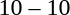<table style="text-align:center">
<tr>
<th width=200></th>
<th width=100></th>
<th width=200></th>
</tr>
<tr>
<td align=right><strong></strong></td>
<td>10 – 10</td>
<td align=left><strong></strong></td>
</tr>
</table>
